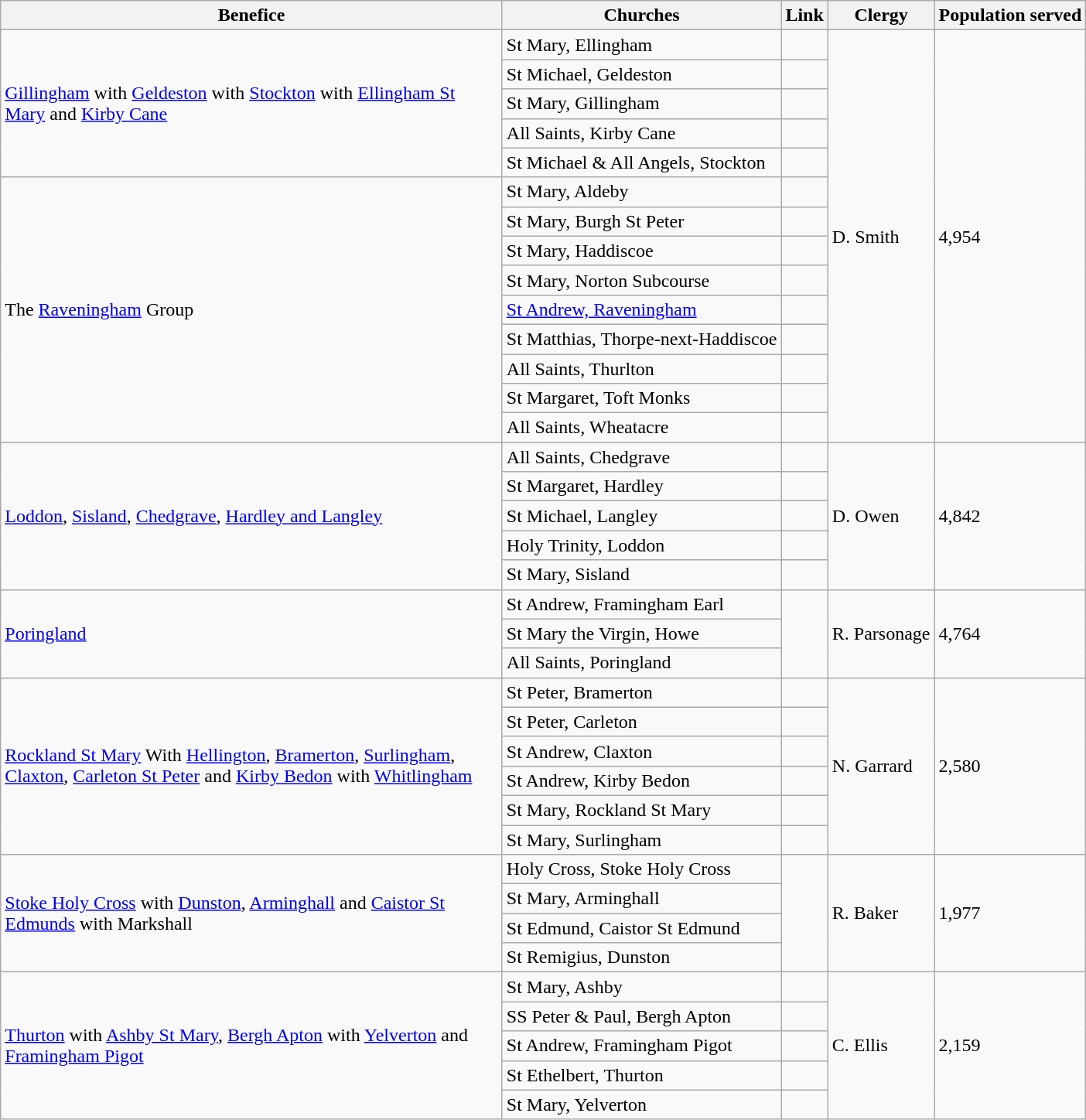<table class="wikitable">
<tr>
<th width="425">Benefice</th>
<th>Churches</th>
<th>Link</th>
<th>Clergy</th>
<th>Population served</th>
</tr>
<tr>
<td rowspan="5"><a href='#'>Gillingham</a> with <a href='#'>Geldeston</a> with <a href='#'>Stockton</a> with <a href='#'>Ellingham St Mary</a> and <a href='#'>Kirby Cane</a></td>
<td>St Mary, Ellingham</td>
<td></td>
<td rowspan="14">D. Smith</td>
<td rowspan="14">4,954</td>
</tr>
<tr>
<td>St Michael, Geldeston</td>
<td></td>
</tr>
<tr>
<td>St Mary, Gillingham</td>
<td></td>
</tr>
<tr>
<td>All Saints, Kirby Cane</td>
<td></td>
</tr>
<tr>
<td>St Michael & All Angels, Stockton</td>
<td></td>
</tr>
<tr>
<td rowspan="9">The <a href='#'>Raveningham</a> Group</td>
<td>St Mary, Aldeby</td>
<td></td>
</tr>
<tr>
<td>St Mary, Burgh St Peter</td>
<td></td>
</tr>
<tr>
<td>St Mary, Haddiscoe</td>
<td></td>
</tr>
<tr>
<td>St Mary, Norton Subcourse</td>
<td></td>
</tr>
<tr>
<td><a href='#'>St Andrew, Raveningham</a></td>
<td></td>
</tr>
<tr>
<td>St Matthias, Thorpe-next-Haddiscoe</td>
<td></td>
</tr>
<tr>
<td>All Saints, Thurlton</td>
<td></td>
</tr>
<tr>
<td>St Margaret, Toft Monks</td>
<td></td>
</tr>
<tr>
<td>All Saints, Wheatacre</td>
<td></td>
</tr>
<tr>
<td rowspan="5"><a href='#'>Loddon</a>, <a href='#'>Sisland</a>, <a href='#'>Chedgrave</a>, <a href='#'>Hardley and Langley</a></td>
<td>All Saints, Chedgrave</td>
<td></td>
<td rowspan="5">D. Owen</td>
<td rowspan="5">4,842</td>
</tr>
<tr>
<td>St Margaret, Hardley</td>
<td></td>
</tr>
<tr>
<td>St Michael, Langley</td>
<td></td>
</tr>
<tr>
<td>Holy Trinity, Loddon</td>
<td></td>
</tr>
<tr>
<td>St Mary, Sisland</td>
<td></td>
</tr>
<tr>
<td rowspan="3"><a href='#'>Poringland</a></td>
<td>St Andrew, Framingham Earl</td>
<td rowspan="3"></td>
<td rowspan="3">R. Parsonage</td>
<td rowspan="3">4,764</td>
</tr>
<tr>
<td>St Mary the Virgin, Howe</td>
</tr>
<tr>
<td>All Saints, Poringland</td>
</tr>
<tr>
<td rowspan="6"><a href='#'>Rockland St Mary</a> With <a href='#'>Hellington</a>, <a href='#'>Bramerton</a>, <a href='#'>Surlingham</a>, <a href='#'>Claxton</a>, <a href='#'>Carleton St Peter</a> and <a href='#'>Kirby Bedon</a> with <a href='#'>Whitlingham</a></td>
<td>St Peter, Bramerton</td>
<td></td>
<td rowspan="6">N. Garrard</td>
<td rowspan="6">2,580</td>
</tr>
<tr>
<td>St Peter, Carleton</td>
<td></td>
</tr>
<tr>
<td>St Andrew, Claxton</td>
<td></td>
</tr>
<tr>
<td>St Andrew, Kirby Bedon</td>
<td></td>
</tr>
<tr>
<td>St Mary, Rockland St Mary</td>
<td></td>
</tr>
<tr>
<td>St Mary, Surlingham</td>
<td></td>
</tr>
<tr>
<td rowspan="4"><a href='#'>Stoke Holy Cross</a> with <a href='#'>Dunston</a>, <a href='#'>Arminghall</a> and <a href='#'>Caistor St Edmunds</a> with Markshall</td>
<td>Holy Cross, Stoke Holy Cross</td>
<td rowspan="4"></td>
<td rowspan="4">R. Baker</td>
<td rowspan="4">1,977</td>
</tr>
<tr>
<td>St Mary, Arminghall</td>
</tr>
<tr>
<td>St Edmund, Caistor St Edmund</td>
</tr>
<tr>
<td>St Remigius, Dunston</td>
</tr>
<tr>
<td rowspan="5"><a href='#'>Thurton</a> with <a href='#'>Ashby St Mary</a>, <a href='#'>Bergh Apton</a> with <a href='#'>Yelverton</a> and <a href='#'>Framingham Pigot</a></td>
<td>St Mary, Ashby</td>
<td></td>
<td rowspan="5">C. Ellis</td>
<td rowspan="5">2,159</td>
</tr>
<tr>
<td>SS Peter & Paul, Bergh Apton</td>
<td></td>
</tr>
<tr>
<td>St Andrew, Framingham Pigot</td>
<td></td>
</tr>
<tr>
<td>St Ethelbert, Thurton</td>
<td></td>
</tr>
<tr>
<td>St Mary, Yelverton</td>
<td></td>
</tr>
</table>
